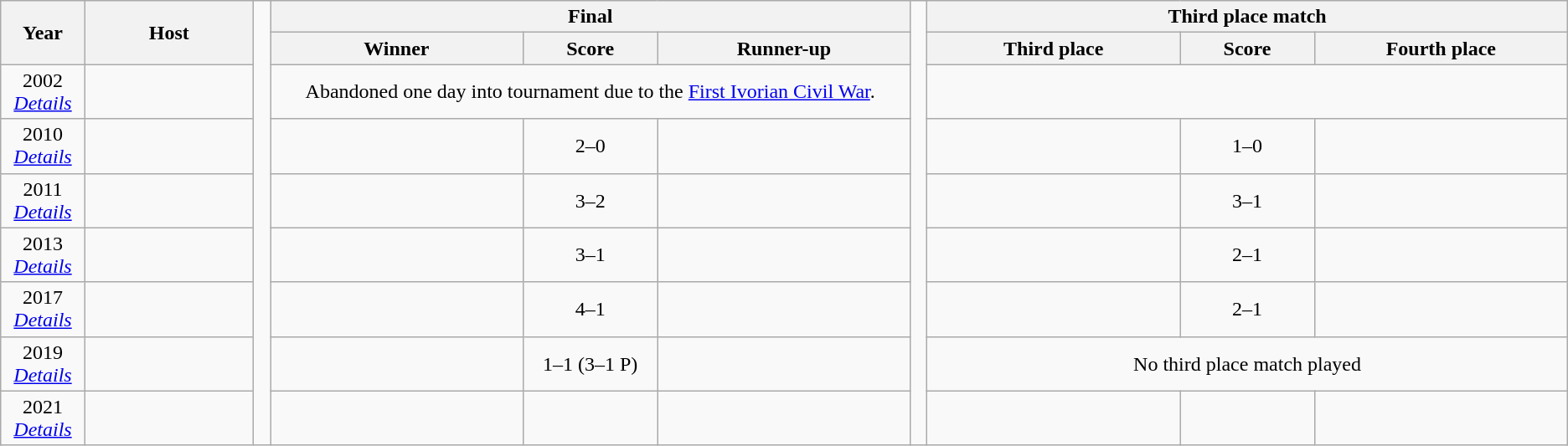<table class="wikitable" style="text-align:center">
<tr>
<th rowspan=2 width=5%>Year</th>
<th rowspan=2 width=10%>Host</th>
<td rowspan="9" width="1%"></td>
<th colspan=3>Final</th>
<td rowspan="9" width="1%"></td>
<th colspan=3>Third place match</th>
</tr>
<tr bgcolor=#EFEFEF>
<th width=15%>Winner</th>
<th width=8%>Score</th>
<th width=15%>Runner-up</th>
<th width=15%>Third place</th>
<th width=8%>Score</th>
<th width=15%>Fourth place</th>
</tr>
<tr>
<td>2002<br><em><a href='#'>Details</a></em></td>
<td></td>
<td colspan="3">Abandoned one day into tournament due to the <a href='#'>First Ivorian Civil War</a>.</td>
<td colspan="3"></td>
</tr>
<tr>
<td>2010<br><em><a href='#'>Details</a></em></td>
<td></td>
<td></td>
<td>2–0</td>
<td></td>
<td></td>
<td>1–0</td>
<td></td>
</tr>
<tr>
<td>2011<br><em><a href='#'>Details</a></em></td>
<td></td>
<td></td>
<td>3–2</td>
<td></td>
<td></td>
<td>3–1</td>
<td></td>
</tr>
<tr>
<td>2013<br><em><a href='#'>Details</a></em></td>
<td></td>
<td></td>
<td>3–1</td>
<td></td>
<td></td>
<td>2–1</td>
<td></td>
</tr>
<tr>
<td>2017<br><em><a href='#'>Details</a></em></td>
<td></td>
<td></td>
<td>4–1</td>
<td></td>
<td></td>
<td>2–1</td>
<td></td>
</tr>
<tr>
<td>2019<br><em><a href='#'>Details</a></em></td>
<td></td>
<td></td>
<td>1–1 (3–1 P)</td>
<td></td>
<td colspan="3">No third place match played</td>
</tr>
<tr>
<td>2021<br><em><a href='#'>Details</a></em></td>
<td></td>
<td></td>
<td></td>
<td></td>
<td></td>
<td></td>
<td></td>
</tr>
</table>
